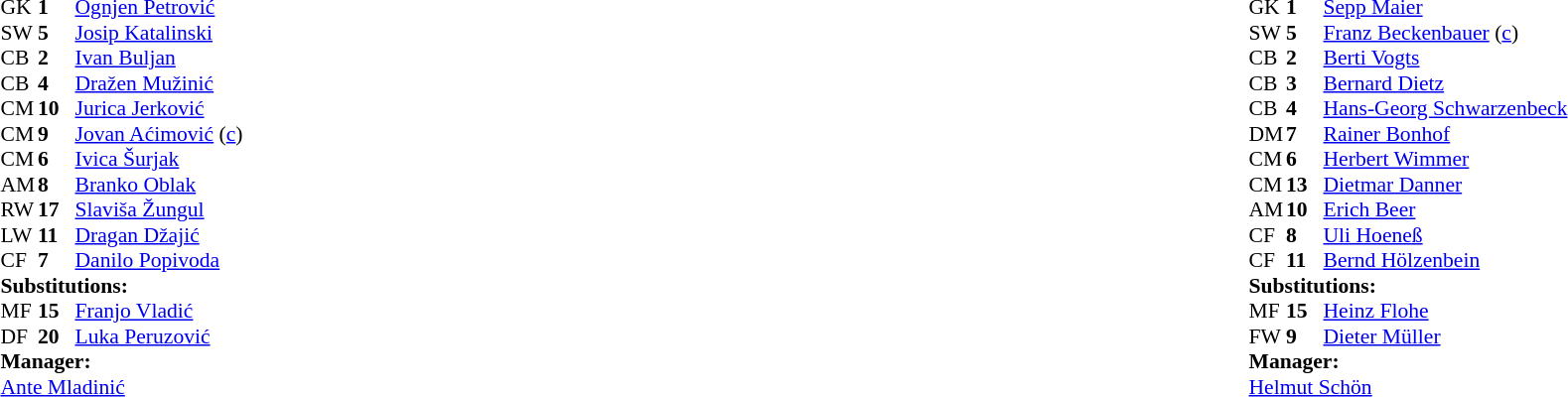<table style="width:100%;">
<tr>
<td style="vertical-align:top; width:40%;"><br><table style="font-size:90%" cellspacing="0" cellpadding="0">
<tr>
<th width="25"></th>
<th width="25"></th>
</tr>
<tr>
<td>GK</td>
<td><strong>1</strong></td>
<td><a href='#'>Ognjen Petrović</a></td>
</tr>
<tr>
<td>SW</td>
<td><strong>5</strong></td>
<td><a href='#'>Josip Katalinski</a></td>
</tr>
<tr>
<td>CB</td>
<td><strong>2</strong></td>
<td><a href='#'>Ivan Buljan</a></td>
</tr>
<tr>
<td>CB</td>
<td><strong>4</strong></td>
<td><a href='#'>Dražen Mužinić</a></td>
</tr>
<tr>
<td>CM</td>
<td><strong>10</strong></td>
<td><a href='#'>Jurica Jerković</a></td>
</tr>
<tr>
<td>CM</td>
<td><strong>9</strong></td>
<td><a href='#'>Jovan Aćimović</a> (<a href='#'>c</a>)</td>
<td></td>
<td></td>
</tr>
<tr>
<td>CM</td>
<td><strong>6</strong></td>
<td><a href='#'>Ivica Šurjak</a></td>
</tr>
<tr>
<td>AM</td>
<td><strong>8</strong></td>
<td><a href='#'>Branko Oblak</a></td>
<td></td>
<td></td>
</tr>
<tr>
<td>RW</td>
<td><strong>17</strong></td>
<td><a href='#'>Slaviša Žungul</a></td>
</tr>
<tr>
<td>LW</td>
<td><strong>11</strong></td>
<td><a href='#'>Dragan Džajić</a></td>
</tr>
<tr>
<td>CF</td>
<td><strong>7</strong></td>
<td><a href='#'>Danilo Popivoda</a></td>
</tr>
<tr>
<td colspan=3><strong>Substitutions:</strong></td>
</tr>
<tr>
<td>MF</td>
<td><strong>15</strong></td>
<td><a href='#'>Franjo Vladić</a></td>
<td></td>
<td></td>
</tr>
<tr>
<td>DF</td>
<td><strong>20</strong></td>
<td><a href='#'>Luka Peruzović</a></td>
<td></td>
<td></td>
</tr>
<tr>
<td colspan=3><strong>Manager:</strong></td>
</tr>
<tr>
<td colspan=3><a href='#'>Ante Mladinić</a></td>
</tr>
</table>
</td>
<td valign="top"></td>
<td style="vertical-align:top; width:50%;"><br><table style="font-size:90%; margin:auto;" cellspacing="0" cellpadding="0">
<tr>
<th width=25></th>
<th width=25></th>
</tr>
<tr>
<td>GK</td>
<td><strong>1</strong></td>
<td><a href='#'>Sepp Maier</a></td>
</tr>
<tr>
<td>SW</td>
<td><strong>5</strong></td>
<td><a href='#'>Franz Beckenbauer</a> (<a href='#'>c</a>)</td>
</tr>
<tr>
<td>CB</td>
<td><strong>2</strong></td>
<td><a href='#'>Berti Vogts</a></td>
</tr>
<tr>
<td>CB</td>
<td><strong>3</strong></td>
<td><a href='#'>Bernard Dietz</a></td>
</tr>
<tr>
<td>CB</td>
<td><strong>4</strong></td>
<td><a href='#'>Hans-Georg Schwarzenbeck</a></td>
</tr>
<tr>
<td>DM</td>
<td><strong>7</strong></td>
<td><a href='#'>Rainer Bonhof</a></td>
</tr>
<tr>
<td>CM</td>
<td><strong>6</strong></td>
<td><a href='#'>Herbert Wimmer</a></td>
<td></td>
<td></td>
</tr>
<tr>
<td>CM</td>
<td><strong>13</strong></td>
<td><a href='#'>Dietmar Danner</a></td>
<td></td>
<td></td>
</tr>
<tr>
<td>AM</td>
<td><strong>10</strong></td>
<td><a href='#'>Erich Beer</a></td>
</tr>
<tr>
<td>CF</td>
<td><strong>8</strong></td>
<td><a href='#'>Uli Hoeneß</a></td>
</tr>
<tr>
<td>CF</td>
<td><strong>11</strong></td>
<td><a href='#'>Bernd Hölzenbein</a></td>
</tr>
<tr>
<td colspan=3><strong>Substitutions:</strong></td>
</tr>
<tr>
<td>MF</td>
<td><strong>15</strong></td>
<td><a href='#'>Heinz Flohe</a></td>
<td></td>
<td></td>
</tr>
<tr>
<td>FW</td>
<td><strong>9</strong></td>
<td><a href='#'>Dieter Müller</a></td>
<td></td>
<td></td>
</tr>
<tr>
<td colspan=3><strong>Manager:</strong></td>
</tr>
<tr>
<td colspan=3><a href='#'>Helmut Schön</a></td>
</tr>
</table>
</td>
</tr>
</table>
